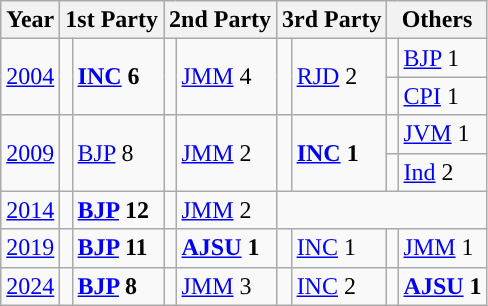<table class="wikitable">
<tr>
<th>Year</th>
<th colspan="2">1st Party</th>
<th colspan="2">2nd Party</th>
<th colspan="2">3rd Party</th>
<th colspan="2">Others</th>
</tr>
<tr>
<td rowspan="2"><a href='#'>2004</a></td>
<td rowspan="2" style="background-color: "></td>
<td rowspan="2"><strong><a href='#'>INC</a> 6</strong></td>
<td rowspan="2" style="background-color: "></td>
<td rowspan="2"><a href='#'>JMM</a> 4</td>
<td rowspan="2" style="background-color: "></td>
<td rowspan="2"><a href='#'>RJD</a> 2</td>
<td style="background-color: "></td>
<td><a href='#'>BJP</a> 1</td>
</tr>
<tr>
<td style="background-color: "></td>
<td><a href='#'>CPI</a> 1</td>
</tr>
<tr>
<td rowspan="2"><a href='#'>2009</a></td>
<td rowspan="2" style="background-color: "></td>
<td rowspan="2"><a href='#'>BJP</a> 8</td>
<td rowspan="2" style="background-color: "></td>
<td rowspan="2"><a href='#'>JMM</a> 2</td>
<td rowspan="2" style="background-color: "></td>
<td rowspan="2"><strong><a href='#'>INC</a> 1</strong></td>
<td style="background-color: "></td>
<td><a href='#'>JVM</a> 1</td>
</tr>
<tr>
<td style="background-color: "></td>
<td><a href='#'>Ind</a> 2</td>
</tr>
<tr>
<td><a href='#'>2014</a></td>
<td style="background-color: "></td>
<td><strong><a href='#'>BJP</a> 12</strong></td>
<td style="background-color: "></td>
<td><a href='#'>JMM</a> 2</td>
<td colspan=4></td>
</tr>
<tr>
<td><a href='#'>2019</a></td>
<td style="background-color: "></td>
<td><strong><a href='#'>BJP</a> 11</strong></td>
<td style="background-color: "></td>
<td><strong><a href='#'>AJSU</a> 1</strong></td>
<td style="background-color: "></td>
<td><a href='#'>INC</a> 1</td>
<td style="background-color: "></td>
<td><a href='#'>JMM</a> 1</td>
</tr>
<tr>
<td><a href='#'>2024</a></td>
<td style="background-color: "></td>
<td><strong><a href='#'>BJP</a> 8</strong></td>
<td style="background-color: "></td>
<td><a href='#'>JMM</a> 3</td>
<td style="background-color: "></td>
<td><a href='#'>INC</a> 2</td>
<td style="background-color: "></td>
<td><strong><a href='#'>AJSU</a> 1</strong></td>
</tr>
</table>
